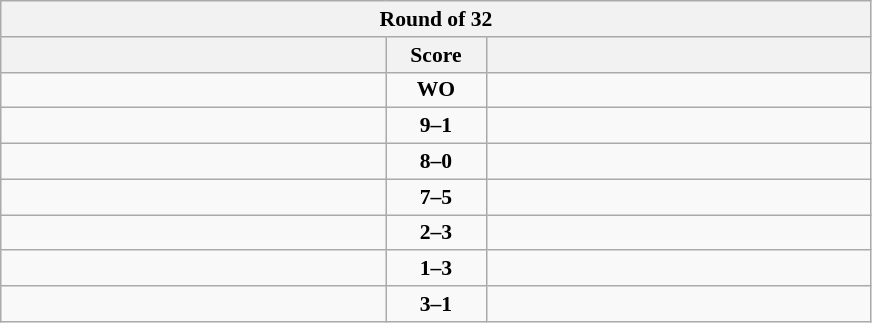<table class="wikitable" style="text-align: center; font-size:90% ">
<tr>
<th colspan=3>Round of 32</th>
</tr>
<tr>
<th align="right" width="250"></th>
<th width="60">Score</th>
<th align="left" width="250"></th>
</tr>
<tr>
<td align=left><strong></strong></td>
<td align=center><strong>WO</strong></td>
<td align=left><s></s></td>
</tr>
<tr>
<td align=left><strong></strong></td>
<td align=center><strong>9–1</strong></td>
<td align=left></td>
</tr>
<tr>
<td align=left><strong></strong></td>
<td align=center><strong>8–0</strong></td>
<td align=left></td>
</tr>
<tr>
<td align=left><strong></strong></td>
<td align=center><strong>7–5</strong></td>
<td align=left></td>
</tr>
<tr>
<td align=left></td>
<td align=center><strong>2–3</strong></td>
<td align=left><strong></strong></td>
</tr>
<tr>
<td align=left></td>
<td align=center><strong>1–3</strong></td>
<td align=left><strong></strong></td>
</tr>
<tr>
<td align=left><strong></strong></td>
<td align=center><strong>3–1</strong></td>
<td align=left></td>
</tr>
</table>
